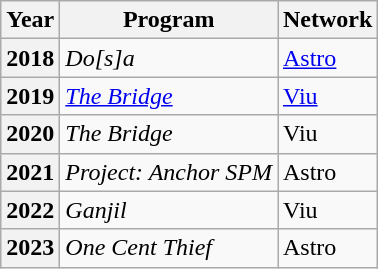<table class="wikitable plainrowheaders">
<tr>
<th>Year</th>
<th>Program</th>
<th>Network</th>
</tr>
<tr>
<th scope="row">2018</th>
<td><em>Do[s]a</em></td>
<td><a href='#'>Astro</a></td>
</tr>
<tr>
<th scope="row">2019</th>
<td><em><a href='#'>The Bridge</a></em></td>
<td><a href='#'>Viu</a></td>
</tr>
<tr>
<th scope="row">2020</th>
<td><em>The Bridge</em></td>
<td>Viu</td>
</tr>
<tr>
<th scope="row">2021</th>
<td><em>Project: Anchor SPM</em></td>
<td>Astro</td>
</tr>
<tr>
<th scope="row">2022</th>
<td><em>Ganjil</em></td>
<td>Viu</td>
</tr>
<tr>
<th scope="row">2023</th>
<td><em>One Cent Thief</em></td>
<td>Astro</td>
</tr>
</table>
